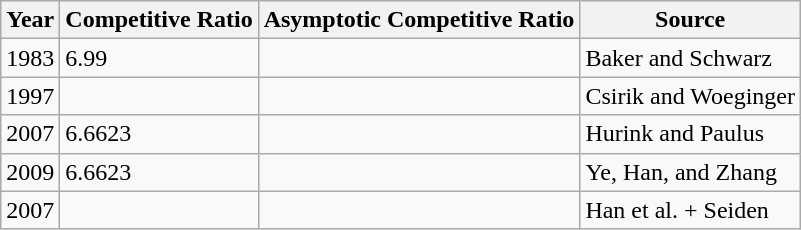<table class="wikitable">
<tr>
<th>Year</th>
<th>Competitive Ratio</th>
<th>Asymptotic Competitive Ratio</th>
<th>Source</th>
</tr>
<tr>
<td>1983</td>
<td>6.99</td>
<td></td>
<td>Baker and Schwarz</td>
</tr>
<tr>
<td>1997</td>
<td></td>
<td></td>
<td>Csirik and Woeginger</td>
</tr>
<tr>
<td>2007</td>
<td>6.6623</td>
<td></td>
<td>Hurink and Paulus</td>
</tr>
<tr>
<td>2009</td>
<td>6.6623</td>
<td></td>
<td>Ye, Han, and Zhang</td>
</tr>
<tr>
<td>2007</td>
<td></td>
<td></td>
<td>Han et al. + Seiden</td>
</tr>
</table>
